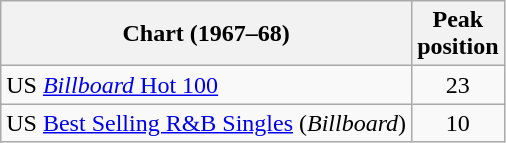<table class="wikitable sortable">
<tr>
<th>Chart (1967–68)</th>
<th>Peak<br>position</th>
</tr>
<tr>
<td>US <a href='#'><em>Billboard</em> Hot 100</a></td>
<td align="center">23</td>
</tr>
<tr>
<td>US <a href='#'>Best Selling R&B Singles</a> (<em>Billboard</em>)</td>
<td align="center">10</td>
</tr>
</table>
